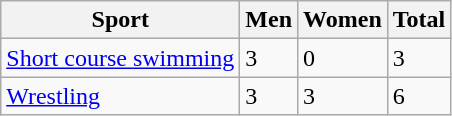<table class="wikitable sortable">
<tr>
<th>Sport</th>
<th>Men</th>
<th>Women</th>
<th>Total</th>
</tr>
<tr>
<td><a href='#'>Short course swimming</a></td>
<td>3</td>
<td>0</td>
<td>3</td>
</tr>
<tr>
<td><a href='#'>Wrestling</a></td>
<td>3</td>
<td>3</td>
<td>6</td>
</tr>
</table>
